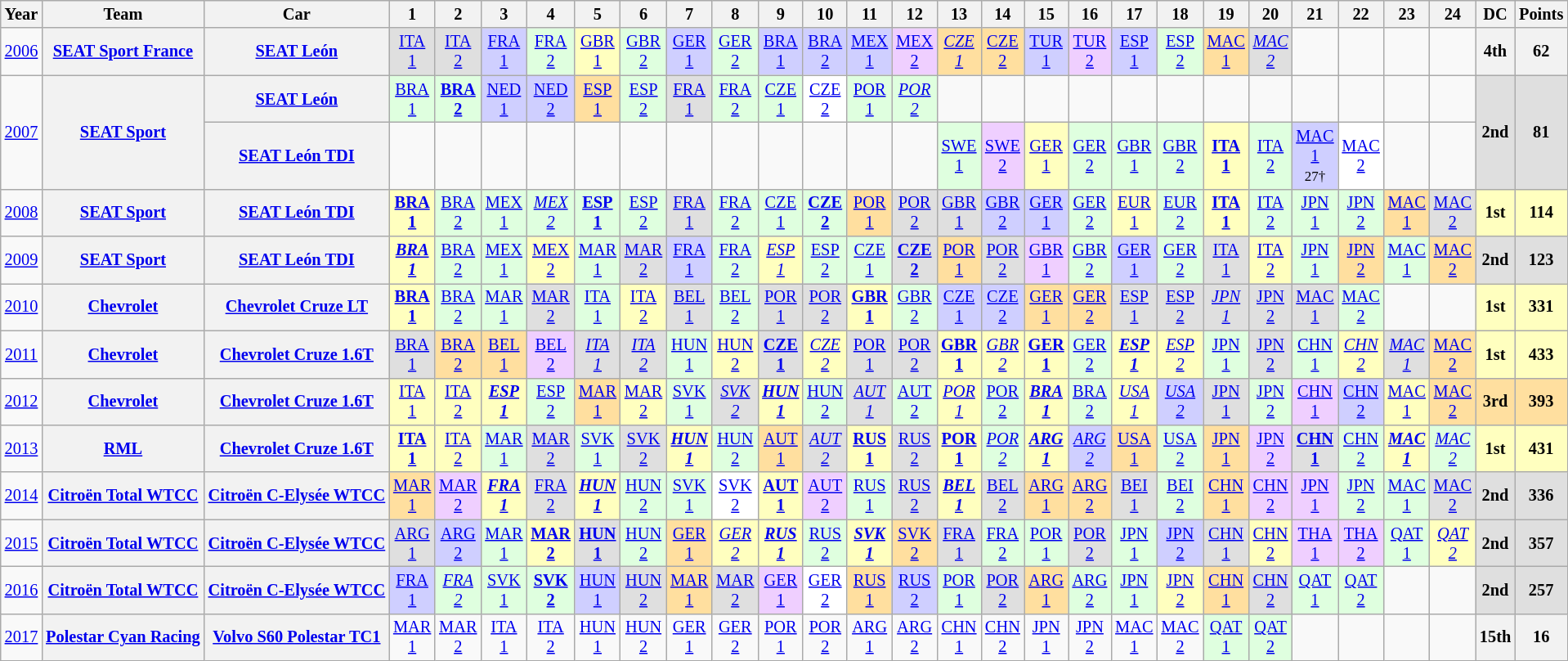<table class="wikitable" style="text-align:center; font-size:85%">
<tr>
<th>Year</th>
<th>Team</th>
<th>Car</th>
<th>1</th>
<th>2</th>
<th>3</th>
<th>4</th>
<th>5</th>
<th>6</th>
<th>7</th>
<th>8</th>
<th>9</th>
<th>10</th>
<th>11</th>
<th>12</th>
<th>13</th>
<th>14</th>
<th>15</th>
<th>16</th>
<th>17</th>
<th>18</th>
<th>19</th>
<th>20</th>
<th>21</th>
<th>22</th>
<th>23</th>
<th>24</th>
<th>DC</th>
<th>Points</th>
</tr>
<tr>
<td><a href='#'>2006</a></td>
<th nowrap><a href='#'>SEAT Sport France</a></th>
<th nowrap><a href='#'>SEAT León</a></th>
<td style="background:#dfdfdf;"><a href='#'>ITA<br>1</a><br></td>
<td style="background:#dfdfdf;"><a href='#'>ITA<br>2</a><br></td>
<td style="background:#cfcfff;"><a href='#'>FRA<br>1</a><br></td>
<td style="background:#dfffdf;"><a href='#'>FRA<br>2</a><br></td>
<td style="background:#ffffbf;"><a href='#'>GBR<br>1</a><br></td>
<td style="background:#dfffdf;"><a href='#'>GBR<br>2</a><br></td>
<td style="background:#cfcfff;"><a href='#'>GER<br>1</a><br> </td>
<td style="background:#dfffdf;"><a href='#'>GER<br>2</a><br></td>
<td style="background:#cfcfff;"><a href='#'>BRA<br>1</a><br></td>
<td style="background:#cfcfff;"><a href='#'>BRA<br>2</a><br></td>
<td style="background:#cfcfff;"><a href='#'>MEX<br>1</a><br></td>
<td style="background:#efcfff;"><a href='#'>MEX<br>2</a><br></td>
<td style="background:#ffdf9f;"><em><a href='#'>CZE<br>1</a></em><br></td>
<td style="background:#ffdf9f;"><a href='#'>CZE<br>2</a><br></td>
<td style="background:#cfcfff;"><a href='#'>TUR<br>1</a><br></td>
<td style="background:#efcfff;"><a href='#'>TUR<br>2</a><br></td>
<td style="background:#cfcfff;"><a href='#'>ESP<br>1</a><br></td>
<td style="background:#dfffdf;"><a href='#'>ESP<br>2</a><br></td>
<td style="background:#ffdf9f;"><a href='#'>MAC<br>1</a><br></td>
<td style="background:#dfdfdf;"><em><a href='#'>MAC<br>2</a></em><br></td>
<td></td>
<td></td>
<td></td>
<td></td>
<th>4th</th>
<th>62</th>
</tr>
<tr>
<td rowspan=2><a href='#'>2007</a></td>
<th rowspan=2 nowrap><a href='#'>SEAT Sport</a></th>
<th nowrap><a href='#'>SEAT León</a></th>
<td style="background:#dfffdf;"><a href='#'>BRA<br>1</a><br></td>
<td style="background:#dfffdf;"><strong><a href='#'>BRA<br>2</a></strong><br></td>
<td style="background:#cfcfff;"><a href='#'>NED<br>1</a><br></td>
<td style="background:#cfcfff;"><a href='#'>NED<br>2</a><br></td>
<td style="background:#ffdf9f;"><a href='#'>ESP<br>1</a><br></td>
<td style="background:#dfffdf;"><a href='#'>ESP<br>2</a><br></td>
<td style="background:#dfdfdf;"><a href='#'>FRA<br>1</a><br></td>
<td style="background:#dfffdf;"><a href='#'>FRA<br>2</a><br></td>
<td style="background:#dfffdf;"><a href='#'>CZE<br>1</a><br></td>
<td style="background:#FFFFFF;"><a href='#'>CZE<br>2</a><br></td>
<td style="background:#dfffdf;"><a href='#'>POR<br>1</a><br></td>
<td style="background:#dfffdf;"><em><a href='#'>POR<br>2</a></em><br></td>
<td></td>
<td></td>
<td></td>
<td></td>
<td></td>
<td></td>
<td></td>
<td></td>
<td></td>
<td></td>
<td></td>
<td></td>
<td rowspan=2 style="background:#dfdfdf;"><strong>2nd</strong></td>
<td rowspan=2 style="background:#dfdfdf;"><strong>81</strong></td>
</tr>
<tr>
<th nowrap><a href='#'>SEAT León TDI</a></th>
<td></td>
<td></td>
<td></td>
<td></td>
<td></td>
<td></td>
<td></td>
<td></td>
<td></td>
<td></td>
<td></td>
<td></td>
<td style="background:#dfffdf;"><a href='#'>SWE<br>1</a><br></td>
<td style="background:#efcfff;"><a href='#'>SWE<br>2</a><br></td>
<td style="background:#ffffbf;"><a href='#'>GER<br>1</a><br> </td>
<td style="background:#dfffdf;"><a href='#'>GER<br>2</a><br></td>
<td style="background:#dfffdf;"><a href='#'>GBR<br>1</a><br></td>
<td style="background:#dfffdf;"><a href='#'>GBR<br>2</a><br></td>
<td style="background:#ffffbf;"><strong><a href='#'>ITA<br>1</a></strong><br></td>
<td style="background:#dfffdf;"><a href='#'>ITA<br>2</a><br></td>
<td style="background:#cfcfff;"><a href='#'>MAC<br>1</a><br><small>27†</small></td>
<td style="background:#FFFFFF;"><a href='#'>MAC<br>2</a><br></td>
<td></td>
<td></td>
</tr>
<tr>
<td><a href='#'>2008</a></td>
<th nowrap><a href='#'>SEAT Sport</a></th>
<th nowrap><a href='#'>SEAT León TDI</a></th>
<td style="background:#ffffbf;"><strong><a href='#'>BRA<br>1</a></strong><br></td>
<td style="background:#dfffdf;"><a href='#'>BRA<br>2</a><br></td>
<td style="background:#dfffdf;"><a href='#'>MEX<br>1</a><br></td>
<td style="background:#dfffdf;"><em><a href='#'>MEX<br>2</a></em><br></td>
<td style="background:#dfffdf;"><strong><a href='#'>ESP<br>1</a></strong><br></td>
<td style="background:#dfffdf;"><a href='#'>ESP<br>2</a><br></td>
<td style="background:#dfdfdf;"><a href='#'>FRA<br>1</a><br></td>
<td style="background:#dfffdf;"><a href='#'>FRA<br>2</a><br></td>
<td style="background:#dfffdf;"><a href='#'>CZE<br>1</a><br></td>
<td style="background:#dfffdf;"><strong><a href='#'>CZE<br>2</a></strong><br></td>
<td style="background:#ffdf9f;"><a href='#'>POR<br>1</a><br></td>
<td style="background:#dfdfdf;"><a href='#'>POR<br>2</a><br></td>
<td style="background:#dfdfdf;"><a href='#'>GBR<br>1</a><br></td>
<td style="background:#cfcfff;"><a href='#'>GBR<br>2</a><br></td>
<td style="background:#cfcfff;"><a href='#'>GER<br>1</a><br> </td>
<td style="background:#dfffdf;"><a href='#'>GER<br>2</a><br></td>
<td style="background:#ffffbf;"><a href='#'>EUR<br>1</a><br></td>
<td style="background:#dfffdf;"><a href='#'>EUR<br>2</a><br></td>
<td style="background:#ffffbf;"><strong><a href='#'>ITA<br>1</a></strong><br></td>
<td style="background:#dfffdf;"><a href='#'>ITA<br>2</a><br></td>
<td style="background:#dfffdf;"><a href='#'>JPN<br>1</a><br></td>
<td style="background:#dfffdf;"><a href='#'>JPN<br>2</a><br></td>
<td style="background:#ffdf9f;"><a href='#'>MAC<br>1</a><br></td>
<td style="background:#dfdfdf;"><a href='#'>MAC<br>2</a><br></td>
<td style="background:#ffffbf;"><strong>1st</strong></td>
<td style="background:#ffffbf;"><strong>114</strong></td>
</tr>
<tr>
<td><a href='#'>2009</a></td>
<th nowrap><a href='#'>SEAT Sport</a></th>
<th nowrap><a href='#'>SEAT León TDI</a></th>
<td style="background:#ffffbf;"><strong><em><a href='#'>BRA<br>1</a></em></strong><br></td>
<td style="background:#dfffdf;"><a href='#'>BRA<br>2</a><br></td>
<td style="background:#dfffdf;"><a href='#'>MEX<br>1</a><br></td>
<td style="background:#ffffbf;"><a href='#'>MEX<br>2</a><br></td>
<td style="background:#dfffdf;"><a href='#'>MAR<br>1</a><br></td>
<td style="background:#dfdfdf;"><a href='#'>MAR<br>2</a><br></td>
<td style="background:#cfcfff;"><a href='#'>FRA<br>1</a><br></td>
<td style="background:#dfffdf;"><a href='#'>FRA<br>2</a><br></td>
<td style="background:#ffffbf;"><em><a href='#'>ESP<br>1</a></em><br></td>
<td style="background:#dfffdf;"><a href='#'>ESP<br>2</a><br></td>
<td style="background:#dfffdf;"><a href='#'>CZE<br>1</a><br></td>
<td style="background:#dfdfdf;"><strong><a href='#'>CZE<br>2</a></strong><br></td>
<td style="background:#ffdf9f;"><a href='#'>POR<br>1</a><br></td>
<td style="background:#dfdfdf;"><a href='#'>POR<br>2</a><br></td>
<td style="background:#efcfff;"><a href='#'>GBR<br>1</a><br></td>
<td style="background:#dfffdf;"><a href='#'>GBR<br>2</a><br></td>
<td style="background:#cfcfff;"><a href='#'>GER<br>1</a><br> </td>
<td style="background:#dfffdf;"><a href='#'>GER<br>2</a><br></td>
<td style="background:#dfdfdf;"><a href='#'>ITA<br>1</a><br></td>
<td style="background:#ffffbf;"><a href='#'>ITA<br>2</a><br></td>
<td style="background:#dfffdf;"><a href='#'>JPN<br>1</a><br></td>
<td style="background:#ffdf9f;"><a href='#'>JPN<br>2</a><br></td>
<td style="background:#dfffdf;"><a href='#'>MAC<br>1</a><br></td>
<td style="background:#ffdf9f;"><a href='#'>MAC<br>2</a><br></td>
<td style="background:#dfdfdf;"><strong>2nd</strong></td>
<td style="background:#dfdfdf;"><strong>123</strong></td>
</tr>
<tr>
<td><a href='#'>2010</a></td>
<th nowrap><a href='#'>Chevrolet</a></th>
<th nowrap><a href='#'>Chevrolet Cruze LT</a></th>
<td style="background:#ffffbf;"><strong><a href='#'>BRA<br>1</a></strong><br></td>
<td style="background:#dfffdf;"><a href='#'>BRA<br>2</a><br></td>
<td style="background:#dfffdf;"><a href='#'>MAR<br>1</a><br></td>
<td style="background:#dfdfdf;"><a href='#'>MAR<br>2</a><br></td>
<td style="background:#dfffdf;"><a href='#'>ITA<br>1</a><br></td>
<td style="background:#ffffbf;"><a href='#'>ITA<br>2</a><br></td>
<td style="background:#dfdfdf;"><a href='#'>BEL<br>1</a><br></td>
<td style="background:#dfffdf;"><a href='#'>BEL<br>2</a><br></td>
<td style="background:#dfdfdf;"><a href='#'>POR<br>1</a><br></td>
<td style="background:#dfdfdf;"><a href='#'>POR<br>2</a><br></td>
<td style="background:#ffffbf;"><strong><a href='#'>GBR<br>1</a></strong><br></td>
<td style="background:#dfffdf;"><a href='#'>GBR<br>2</a><br></td>
<td style="background:#cfcfff;"><a href='#'>CZE<br>1</a><br></td>
<td style="background:#cfcfff;"><a href='#'>CZE<br>2</a><br></td>
<td style="background:#ffdf9f;"><a href='#'>GER<br>1</a><br></td>
<td style="background:#ffdf9f;"><a href='#'>GER<br>2</a><br></td>
<td style="background:#dfdfdf;"><a href='#'>ESP<br>1</a><br></td>
<td style="background:#dfdfdf;"><a href='#'>ESP<br>2</a><br></td>
<td style="background:#dfdfdf;"><em><a href='#'>JPN<br>1</a></em><br></td>
<td style="background:#dfdfdf;"><a href='#'>JPN<br>2</a><br></td>
<td style="background:#dfdfdf;"><a href='#'>MAC<br>1</a><br></td>
<td style="background:#dfffdf;"><a href='#'>MAC<br>2</a><br></td>
<td></td>
<td></td>
<td style="background:#ffffbf;"><strong>1st</strong></td>
<td style="background:#ffffbf;"><strong>331</strong></td>
</tr>
<tr>
<td><a href='#'>2011</a></td>
<th nowrap><a href='#'>Chevrolet</a></th>
<th nowrap><a href='#'>Chevrolet Cruze 1.6T</a></th>
<td style="background:#dfdfdf;"><a href='#'>BRA<br>1</a><br></td>
<td style="background:#ffdf9f;"><a href='#'>BRA<br>2</a><br></td>
<td style="background:#ffdf9f;"><a href='#'>BEL<br>1</a><br></td>
<td style="background:#efcfff;"><a href='#'>BEL<br>2</a><br></td>
<td style="background:#dfdfdf;"><em><a href='#'>ITA<br>1</a></em><br></td>
<td style="background:#dfdfdf;"><em><a href='#'>ITA<br>2</a></em><br></td>
<td style="background:#dfffdf;"><a href='#'>HUN<br>1</a><br></td>
<td style="background:#ffffbf;"><a href='#'>HUN<br>2</a><br></td>
<td style="background:#dfdfdf;"><strong><a href='#'>CZE<br>1</a></strong><br></td>
<td style="background:#ffffbf;"><em><a href='#'>CZE<br>2</a></em><br></td>
<td style="background:#dfdfdf;"><a href='#'>POR<br>1</a><br></td>
<td style="background:#dfdfdf;"><a href='#'>POR<br>2</a><br></td>
<td style="background:#ffffbf;"><strong><a href='#'>GBR<br>1</a></strong><br></td>
<td style="background:#ffffbf;"><em><a href='#'>GBR<br>2</a></em><br></td>
<td style="background:#ffffbf;"><strong><a href='#'>GER<br>1</a></strong><br></td>
<td style="background:#dfffdf;"><a href='#'>GER<br>2</a><br></td>
<td style="background:#ffffbf;"><strong><em><a href='#'>ESP<br>1</a></em></strong><br></td>
<td style="background:#ffffbf;"><em><a href='#'>ESP<br>2</a></em><br></td>
<td style="background:#dfffdf;"><a href='#'>JPN<br>1</a><br></td>
<td style="background:#dfdfdf;"><a href='#'>JPN<br>2</a><br></td>
<td style="background:#dfffdf;"><a href='#'>CHN<br>1</a><br></td>
<td style="background:#ffffbf;"><em><a href='#'>CHN<br>2</a></em><br></td>
<td style="background:#dfdfdf;"><em><a href='#'>MAC<br>1</a></em><br></td>
<td style="background:#ffdf9f;"><a href='#'>MAC<br>2</a><br></td>
<td style="background:#ffffbf;"><strong>1st</strong></td>
<td style="background:#ffffbf;"><strong>433</strong></td>
</tr>
<tr>
<td><a href='#'>2012</a></td>
<th nowrap><a href='#'>Chevrolet</a></th>
<th nowrap><a href='#'>Chevrolet Cruze 1.6T</a></th>
<td style="background:#ffffbf;"><a href='#'>ITA<br>1</a><br></td>
<td style="background:#ffffbf;"><a href='#'>ITA<br>2</a><br></td>
<td style="background:#ffffbf;"><strong><em><a href='#'>ESP<br>1</a></em></strong><br></td>
<td style="background:#dfffdf;"><a href='#'>ESP<br>2</a><br></td>
<td style="background:#ffdf9f;"><a href='#'>MAR<br>1</a><br></td>
<td style="background:#ffffbf;"><a href='#'>MAR<br>2</a><br></td>
<td style="background:#dfffdf;"><a href='#'>SVK<br>1</a><br></td>
<td style="background:#dfdfdf;"><em><a href='#'>SVK<br>2</a></em><br></td>
<td style="background:#ffffbf;"><strong><em><a href='#'>HUN<br>1</a></em></strong><br></td>
<td style="background:#dfffdf;"><a href='#'>HUN<br>2</a><br></td>
<td style="background:#dfdfdf;"><em><a href='#'>AUT<br>1</a></em><br></td>
<td style="background:#dfffdf;"><a href='#'>AUT<br>2</a><br></td>
<td style="background:#ffffbf;"><em><a href='#'>POR<br>1</a></em><br></td>
<td style="background:#dfffdf;"><a href='#'>POR<br>2</a><br></td>
<td style="background:#ffffbf;"><strong><em><a href='#'>BRA<br>1</a></em></strong><br></td>
<td style="background:#dfffdf;"><a href='#'>BRA<br>2</a><br></td>
<td style="background:#ffffbf;"><em><a href='#'>USA<br>1</a></em><br></td>
<td style="background:#cfcfff;"><em><a href='#'>USA<br>2</a></em><br></td>
<td style="background:#dfdfdf;"><a href='#'>JPN<br>1</a><br></td>
<td style="background:#dfffdf;"><a href='#'>JPN<br>2</a><br></td>
<td style="background:#efcfff;"><a href='#'>CHN<br>1</a><br></td>
<td style="background:#cfcfff;"><a href='#'>CHN<br>2</a><br></td>
<td style="background:#ffffbf;"><a href='#'>MAC<br>1</a><br></td>
<td style="background:#ffdf9f;"><a href='#'>MAC<br>2</a><br></td>
<td style="background:#ffdf9f;"><strong>3rd</strong></td>
<td style="background:#ffdf9f;"><strong>393</strong></td>
</tr>
<tr>
<td><a href='#'>2013</a></td>
<th nowrap><a href='#'>RML</a></th>
<th nowrap><a href='#'>Chevrolet Cruze 1.6T</a></th>
<td style="background:#ffffbf;"><strong><a href='#'>ITA<br>1</a></strong><br></td>
<td style="background:#ffffbf;"><a href='#'>ITA<br>2</a><br></td>
<td style="background:#dfffdf;"><a href='#'>MAR<br>1</a><br></td>
<td style="background:#dfdfdf;"><a href='#'>MAR<br>2</a><br></td>
<td style="background:#dfffdf;"><a href='#'>SVK<br>1</a><br></td>
<td style="background:#dfdfdf;"><a href='#'>SVK<br>2</a><br></td>
<td style="background:#ffffbf;"><strong><em><a href='#'>HUN<br>1</a></em></strong><br></td>
<td style="background:#dfffdf;"><a href='#'>HUN<br>2</a><br></td>
<td style="background:#ffdf9f;"><a href='#'>AUT<br>1</a><br></td>
<td style="background:#dfdfdf;"><em><a href='#'>AUT<br>2</a></em><br></td>
<td style="background:#ffffbf;"><strong><a href='#'>RUS<br>1</a></strong><br></td>
<td style="background:#dfdfdf;"><a href='#'>RUS<br>2</a><br></td>
<td style="background:#ffffbf;"><strong><a href='#'>POR<br>1</a></strong><br></td>
<td style="background:#dfffdf;"><em><a href='#'>POR<br>2</a></em><br></td>
<td style="background:#ffffbf;"><strong><em><a href='#'>ARG<br>1</a></em></strong><br></td>
<td style="background:#cfcfff;"><em><a href='#'>ARG<br>2</a></em><br></td>
<td style="background:#ffdf9f;"><a href='#'>USA<br>1</a><br></td>
<td style="background:#dfffdf;"><a href='#'>USA<br>2</a><br></td>
<td style="background:#ffdf9f;"><a href='#'>JPN<br>1</a><br></td>
<td style="background:#efcfff;"><a href='#'>JPN<br>2</a><br></td>
<td style="background:#dfdfdf;"><strong><a href='#'>CHN<br>1</a></strong><br></td>
<td style="background:#dfffdf;"><a href='#'>CHN<br>2</a><br></td>
<td style="background:#ffffbf;"><strong><em><a href='#'>MAC<br>1</a></em></strong><br></td>
<td style="background:#dfffdf;"><em><a href='#'>MAC<br>2</a></em><br></td>
<td style="background:#ffffbf;"><strong>1st</strong></td>
<td style="background:#ffffbf;"><strong>431</strong></td>
</tr>
<tr>
<td><a href='#'>2014</a></td>
<th nowrap><a href='#'>Citroën Total WTCC</a></th>
<th nowrap><a href='#'>Citroën C-Elysée WTCC</a></th>
<td style="background:#FFDF9F;"><a href='#'>MAR<br>1</a><br></td>
<td style="background:#EFCFFF;"><a href='#'>MAR<br>2</a><br></td>
<td style="background:#FFFFBF;"><strong><em><a href='#'>FRA<br>1</a></em></strong><br></td>
<td style="background:#DFDFDF;"><a href='#'>FRA<br>2</a><br></td>
<td style="background:#FFFFBF;"><strong><em><a href='#'>HUN<br>1</a></em></strong><br></td>
<td style="background:#DFFFDF;"><a href='#'>HUN<br>2</a><br></td>
<td style="background:#DFFFDF;"><a href='#'>SVK<br>1</a><br></td>
<td style="background:#FFFFFF;"><a href='#'>SVK<br>2</a><br></td>
<td style="background:#FFFFBF;"><strong><a href='#'>AUT<br>1</a></strong><br></td>
<td style="background:#EFCFFF;"><a href='#'>AUT<br>2</a><br></td>
<td style="background:#DFFFDF;"><a href='#'>RUS<br>1</a><br></td>
<td style="background:#DFDFDF;"><a href='#'>RUS<br>2</a><br></td>
<td style="background:#FFFFBF;"><strong><em><a href='#'>BEL<br>1</a></em></strong><br></td>
<td style="background:#DFDFDF;"><a href='#'>BEL<br>2</a><br></td>
<td style="background:#FFDF9F;"><a href='#'>ARG<br>1</a><br></td>
<td style="background:#FFDF9F;"><a href='#'>ARG<br>2</a><br></td>
<td style="background:#DFDFDF;"><a href='#'>BEI<br>1</a><br></td>
<td style="background:#DFFFDF;"><a href='#'>BEI<br>2</a><br></td>
<td style="background:#FFDF9F;"><a href='#'>CHN<br>1</a><br></td>
<td style="background:#EFCFFF;"><a href='#'>CHN<br>2</a><br></td>
<td style="background:#EFCFFF;"><a href='#'>JPN<br>1</a><br></td>
<td style="background:#DFFFDF;"><a href='#'>JPN<br>2</a><br></td>
<td style="background:#DFFFDF;"><a href='#'>MAC<br>1</a><br></td>
<td style="background:#DFDFDF;"><a href='#'>MAC<br>2</a><br></td>
<td style="background:#DFDFDF;"><strong>2nd</strong></td>
<td style="background:#DFDFDF;"><strong>336</strong></td>
</tr>
<tr>
<td><a href='#'>2015</a></td>
<th nowrap><a href='#'>Citroën Total WTCC</a></th>
<th nowrap><a href='#'>Citroën C-Elysée WTCC</a></th>
<td style="background:#DFDFDF;"><a href='#'>ARG<br>1</a><br></td>
<td style="background:#CFCFFF;"><a href='#'>ARG<br>2</a><br></td>
<td style="background:#DFFFDF;"><a href='#'>MAR<br>1</a><br></td>
<td style="background:#FFFFBF;"><strong><a href='#'>MAR<br>2</a></strong><br></td>
<td style="background:#DFDFDF;"><strong><a href='#'>HUN<br>1</a></strong><br></td>
<td style="background:#DFFFDF;"><a href='#'>HUN<br>2</a><br></td>
<td style="background:#FFDF9F;"><a href='#'>GER<br>1</a><br></td>
<td style="background:#FFFFBF;"><em><a href='#'>GER<br>2</a></em><br></td>
<td style="background:#FFFFBF;"><strong><em><a href='#'>RUS<br>1</a></em></strong><br></td>
<td style="background:#DFFFDF;"><a href='#'>RUS<br>2</a><br></td>
<td style="background:#FFFFBF;"><strong><em><a href='#'>SVK<br>1</a></em></strong><br></td>
<td style="background:#FFDF9F;"><a href='#'>SVK<br>2</a><br></td>
<td style="background:#DFDFDF;"><a href='#'>FRA<br>1</a><br></td>
<td style="background:#DFFFDF;"><a href='#'>FRA<br>2</a><br></td>
<td style="background:#DFFFDF;"><a href='#'>POR<br>1</a><br></td>
<td style="background:#DFDFDF;"><a href='#'>POR<br>2</a><br></td>
<td style="background:#DFFFDF;"><a href='#'>JPN<br>1</a><br></td>
<td style="background:#CFCFFF;"><a href='#'>JPN<br>2</a><br></td>
<td style="background:#DFDFDF;"><a href='#'>CHN<br>1</a><br></td>
<td style="background:#FFFFBF;"><a href='#'>CHN<br>2</a><br></td>
<td style="background:#EFCFFF;"><a href='#'>THA<br>1</a><br></td>
<td style="background:#EFCFFF;"><a href='#'>THA<br>2</a><br></td>
<td style="background:#DFFFDF;"><a href='#'>QAT<br>1</a><br></td>
<td style="background:#FFFFBF;"><em><a href='#'>QAT<br>2</a></em><br></td>
<th style="background:#DFDFDF;">2nd</th>
<th style="background:#DFDFDF;">357</th>
</tr>
<tr>
<td><a href='#'>2016</a></td>
<th nowrap><a href='#'>Citroën Total WTCC</a></th>
<th nowrap><a href='#'>Citroën C-Elysée WTCC</a></th>
<td style="background:#CFCFFF;"><a href='#'>FRA<br>1</a><br></td>
<td style="background:#DFFFDF;"><em><a href='#'>FRA<br>2</a></em><br></td>
<td style="background:#DFFFDF;"><a href='#'>SVK<br>1</a><br></td>
<td style="background:#DFFFDF;"><strong><a href='#'>SVK<br>2</a></strong><br></td>
<td style="background:#CFCFFF;"><a href='#'>HUN<br>1</a><br></td>
<td style="background:#DFDFDF;"><a href='#'>HUN<br>2</a><br></td>
<td style="background:#FFDF9F;"><a href='#'>MAR<br>1</a><br></td>
<td style="background:#DFDFDF;"><a href='#'>MAR<br>2</a><br></td>
<td style="background:#EFCFFF;"><a href='#'>GER<br>1</a><br></td>
<td style="background:#FFFFFF;"><a href='#'>GER<br>2</a><br></td>
<td style="background:#FFDF9F;"><a href='#'>RUS<br>1</a><br></td>
<td style="background:#CFCFFF;"><a href='#'>RUS<br>2</a><br></td>
<td style="background:#DFFFDF;"><a href='#'>POR<br>1</a><br></td>
<td style="background:#DFDFDF;"><a href='#'>POR<br>2</a><br></td>
<td style="background:#FFDF9F;"><a href='#'>ARG<br>1</a><br></td>
<td style="background:#DFFFDF;"><a href='#'>ARG<br>2</a><br></td>
<td style="background:#DFFFDF;"><a href='#'>JPN<br>1</a><br></td>
<td style="background:#FFFFBF;"><a href='#'>JPN<br>2</a><br></td>
<td style="background:#FFDF9F;"><a href='#'>CHN<br>1</a><br></td>
<td style="background:#DFDFDF;"><a href='#'>CHN<br>2</a><br></td>
<td style="background:#DFFFDF;"><a href='#'>QAT<br>1</a><br></td>
<td style="background:#DFFFDF;"><a href='#'>QAT<br>2</a><br></td>
<td></td>
<td></td>
<th style="background:#DFDFDF;">2nd</th>
<th style="background:#DFDFDF;">257</th>
</tr>
<tr>
<td><a href='#'>2017</a></td>
<th nowrap><a href='#'>Polestar Cyan Racing</a></th>
<th nowrap><a href='#'>Volvo S60 Polestar TC1</a></th>
<td><a href='#'>MAR<br>1</a></td>
<td><a href='#'>MAR<br>2</a></td>
<td><a href='#'>ITA<br>1</a></td>
<td><a href='#'>ITA<br>2</a></td>
<td><a href='#'>HUN<br>1</a></td>
<td><a href='#'>HUN<br>2</a></td>
<td><a href='#'>GER<br>1</a></td>
<td><a href='#'>GER<br>2</a></td>
<td><a href='#'>POR<br>1</a></td>
<td><a href='#'>POR<br>2</a></td>
<td><a href='#'>ARG<br>1</a></td>
<td><a href='#'>ARG<br>2</a></td>
<td><a href='#'>CHN<br>1</a></td>
<td><a href='#'>CHN<br>2</a></td>
<td><a href='#'>JPN<br>1</a></td>
<td><a href='#'>JPN<br>2</a></td>
<td><a href='#'>MAC<br>1</a></td>
<td><a href='#'>MAC<br>2</a></td>
<td style="background:#DFFFDF;"><a href='#'>QAT<br>1</a><br></td>
<td style="background:#DFFFDF;"><a href='#'>QAT<br>2</a><br></td>
<td></td>
<td></td>
<td></td>
<td></td>
<th>15th</th>
<th>16</th>
</tr>
</table>
